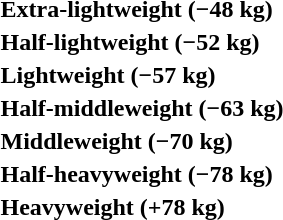<table>
<tr>
<th rowspan=2 style="text-align:left;">Extra-lightweight (−48 kg)</th>
<td rowspan=2></td>
<td rowspan=2></td>
<td></td>
</tr>
<tr>
<td></td>
</tr>
<tr>
<th rowspan=2 style="text-align:left;">Half-lightweight (−52 kg)</th>
<td rowspan=2></td>
<td rowspan=2></td>
<td></td>
</tr>
<tr>
<td></td>
</tr>
<tr>
<th rowspan=2 style="text-align:left;">Lightweight (−57 kg)</th>
<td rowspan=2></td>
<td rowspan=2></td>
<td></td>
</tr>
<tr>
<td></td>
</tr>
<tr>
<th rowspan=2 style="text-align:left;">Half-middleweight (−63 kg)</th>
<td rowspan=2></td>
<td rowspan=2></td>
<td></td>
</tr>
<tr>
<td></td>
</tr>
<tr>
<th rowspan=2 style="text-align:left;">Middleweight (−70 kg)</th>
<td rowspan=2></td>
<td rowspan=2></td>
<td></td>
</tr>
<tr>
<td></td>
</tr>
<tr>
<th rowspan=2 style="text-align:left;">Half-heavyweight (−78 kg)</th>
<td rowspan=2></td>
<td rowspan=2></td>
<td></td>
</tr>
<tr>
<td></td>
</tr>
<tr>
<th rowspan=2 style="text-align:left;">Heavyweight (+78 kg)</th>
<td rowspan=2></td>
<td rowspan=2></td>
<td></td>
</tr>
<tr>
<td></td>
</tr>
</table>
